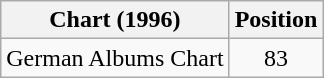<table class="wikitable sortable plainrowheaders" style="text-align:center;">
<tr>
<th scope="column">Chart (1996)</th>
<th scope="column">Position</th>
</tr>
<tr>
<td align="left">German Albums Chart</td>
<td align="center">83</td>
</tr>
</table>
